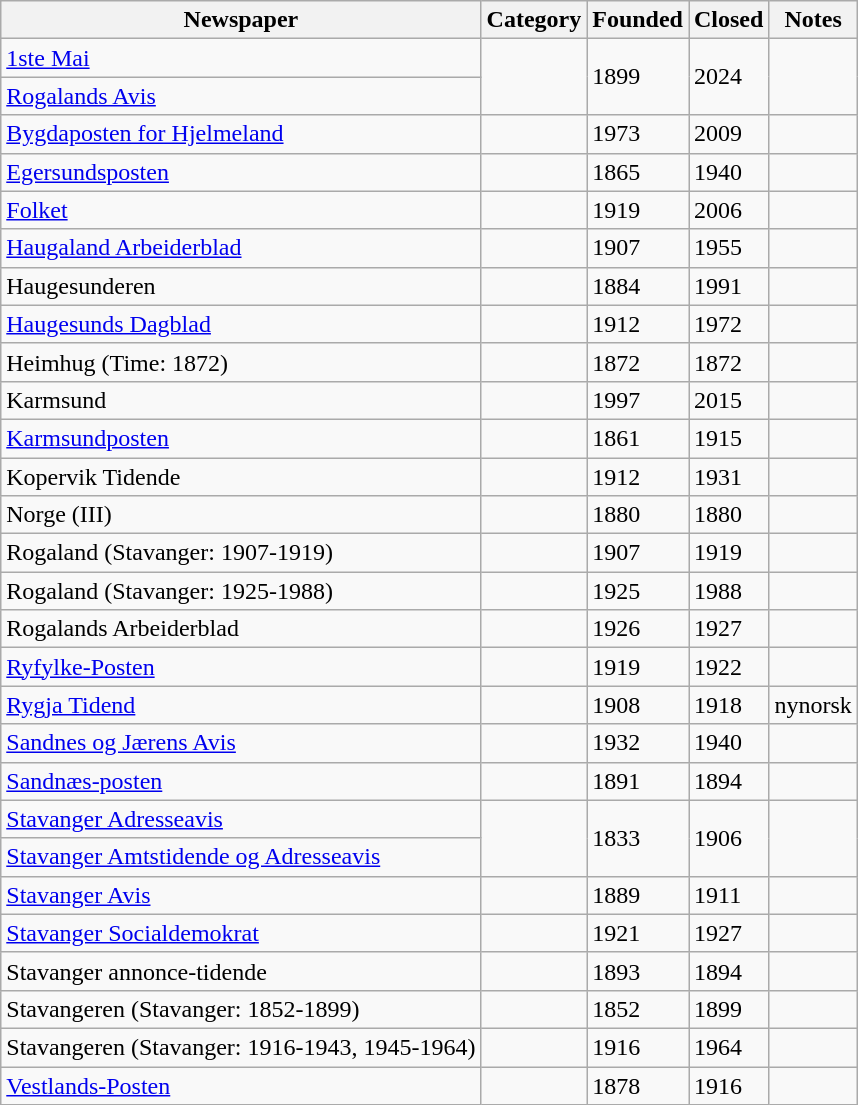<table class="wikitable sortable">
<tr>
<th>Newspaper</th>
<th>Category</th>
<th>Founded</th>
<th>Closed</th>
<th class="unsortable">Notes</th>
</tr>
<tr>
<td><a href='#'>1ste Mai</a></td>
<td rowspan="2"></td>
<td rowspan="2">1899</td>
<td rowspan="2">2024</td>
<td rowspan="2"></td>
</tr>
<tr>
<td><a href='#'>Rogalands Avis</a></td>
</tr>
<tr>
<td><a href='#'>Bygdaposten for Hjelmeland</a></td>
<td></td>
<td>1973</td>
<td>2009</td>
<td></td>
</tr>
<tr>
<td><a href='#'>Egersundsposten</a></td>
<td></td>
<td>1865</td>
<td>1940</td>
<td></td>
</tr>
<tr>
<td><a href='#'>Folket</a></td>
<td></td>
<td>1919</td>
<td>2006</td>
<td></td>
</tr>
<tr>
<td><a href='#'>Haugaland Arbeiderblad</a></td>
<td></td>
<td>1907</td>
<td>1955</td>
<td></td>
</tr>
<tr>
<td>Haugesunderen</td>
<td></td>
<td>1884</td>
<td>1991</td>
<td></td>
</tr>
<tr>
<td><a href='#'>Haugesunds Dagblad</a></td>
<td></td>
<td>1912</td>
<td>1972</td>
<td></td>
</tr>
<tr>
<td>Heimhug (Time: 1872)</td>
<td></td>
<td>1872</td>
<td>1872</td>
<td></td>
</tr>
<tr>
<td>Karmsund</td>
<td></td>
<td>1997</td>
<td>2015</td>
<td></td>
</tr>
<tr>
<td><a href='#'>Karmsundposten</a></td>
<td></td>
<td>1861</td>
<td>1915</td>
<td></td>
</tr>
<tr>
<td>Kopervik Tidende</td>
<td></td>
<td>1912</td>
<td>1931</td>
<td></td>
</tr>
<tr>
<td>Norge (III)</td>
<td></td>
<td>1880</td>
<td>1880</td>
<td></td>
</tr>
<tr>
<td>Rogaland (Stavanger: 1907-1919)</td>
<td></td>
<td>1907</td>
<td>1919</td>
<td></td>
</tr>
<tr>
<td>Rogaland (Stavanger: 1925-1988)</td>
<td></td>
<td>1925</td>
<td>1988</td>
<td></td>
</tr>
<tr>
<td>Rogalands Arbeiderblad</td>
<td></td>
<td>1926</td>
<td>1927</td>
<td></td>
</tr>
<tr>
<td><a href='#'>Ryfylke-Posten</a></td>
<td></td>
<td>1919</td>
<td>1922</td>
<td></td>
</tr>
<tr>
<td><a href='#'>Rygja Tidend</a></td>
<td></td>
<td>1908</td>
<td>1918</td>
<td>nynorsk</td>
</tr>
<tr>
<td><a href='#'>Sandnes og Jærens Avis</a></td>
<td></td>
<td>1932</td>
<td>1940</td>
<td></td>
</tr>
<tr>
<td><a href='#'>Sandnæs-posten</a></td>
<td></td>
<td>1891</td>
<td>1894</td>
<td></td>
</tr>
<tr>
<td><a href='#'>Stavanger Adresseavis</a></td>
<td rowspan="2"></td>
<td rowspan="2">1833</td>
<td rowspan="2">1906</td>
<td rowspan="2"></td>
</tr>
<tr>
<td><a href='#'>Stavanger Amtstidende og Adresseavis</a></td>
</tr>
<tr>
<td><a href='#'>Stavanger Avis</a></td>
<td></td>
<td>1889</td>
<td>1911</td>
<td></td>
</tr>
<tr>
<td><a href='#'>Stavanger Socialdemokrat</a></td>
<td></td>
<td>1921</td>
<td>1927</td>
<td></td>
</tr>
<tr>
<td>Stavanger annonce-tidende</td>
<td></td>
<td>1893</td>
<td>1894</td>
<td></td>
</tr>
<tr>
<td>Stavangeren (Stavanger: 1852-1899)</td>
<td></td>
<td>1852</td>
<td>1899</td>
<td></td>
</tr>
<tr>
<td>Stavangeren (Stavanger: 1916-1943, 1945-1964)</td>
<td></td>
<td>1916</td>
<td>1964</td>
<td></td>
</tr>
<tr>
<td><a href='#'>Vestlands-Posten</a></td>
<td></td>
<td>1878</td>
<td>1916</td>
<td></td>
</tr>
</table>
